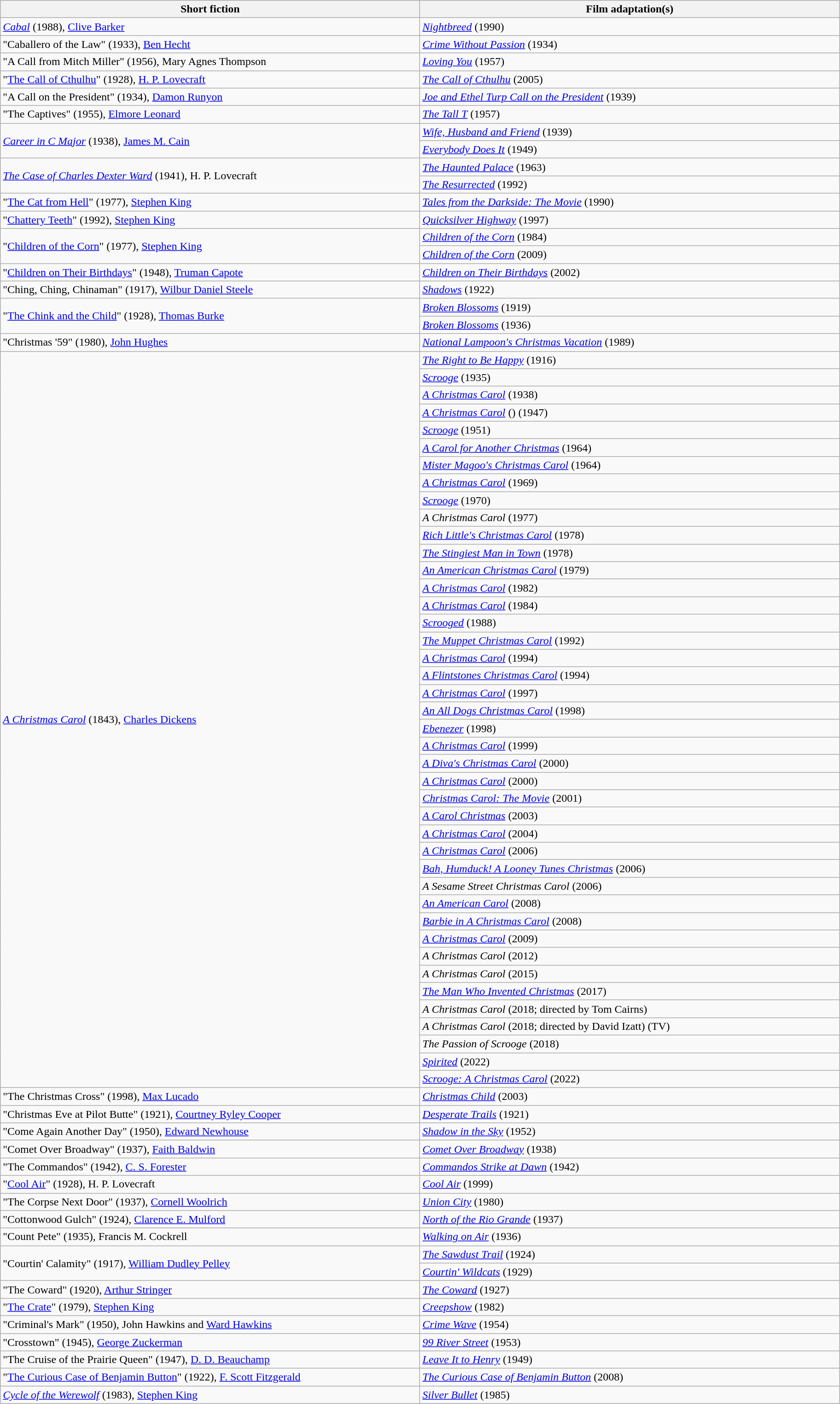<table class="wikitable">
<tr>
<th width="600">Short fiction</th>
<th width="600">Film adaptation(s)</th>
</tr>
<tr>
<td><em><a href='#'>Cabal</a></em> (1988), <a href='#'>Clive Barker</a></td>
<td><em><a href='#'>Nightbreed</a></em> (1990)</td>
</tr>
<tr>
<td>"Caballero of the Law" (1933), <a href='#'>Ben Hecht</a></td>
<td><em><a href='#'>Crime Without Passion</a></em> (1934)</td>
</tr>
<tr>
<td>"A Call from Mitch Miller" (1956), Mary Agnes Thompson</td>
<td><em><a href='#'>Loving You</a></em> (1957)</td>
</tr>
<tr>
<td>"<a href='#'>The Call of Cthulhu</a>" (1928), <a href='#'>H. P. Lovecraft</a></td>
<td><em><a href='#'>The Call of Cthulhu</a></em> (2005)</td>
</tr>
<tr>
<td>"A Call on the President" (1934), <a href='#'>Damon Runyon</a></td>
<td><em><a href='#'>Joe and Ethel Turp Call on the President</a></em> (1939)</td>
</tr>
<tr>
<td>"The Captives" (1955), <a href='#'>Elmore Leonard</a></td>
<td><em><a href='#'>The Tall T</a></em> (1957)</td>
</tr>
<tr>
<td rowspan="2"><em><a href='#'>Career in C Major</a></em> (1938), <a href='#'>James M. Cain</a></td>
<td><em><a href='#'>Wife, Husband and Friend</a></em> (1939)</td>
</tr>
<tr>
<td><em><a href='#'>Everybody Does It</a></em> (1949)</td>
</tr>
<tr>
<td rowspan="2"><em><a href='#'>The Case of Charles Dexter Ward</a></em> (1941), H. P. Lovecraft</td>
<td><em><a href='#'>The Haunted Palace</a></em> (1963)</td>
</tr>
<tr>
<td><em><a href='#'>The Resurrected</a></em> (1992)</td>
</tr>
<tr>
<td>"<a href='#'>The Cat from Hell</a>" (1977), <a href='#'>Stephen King</a></td>
<td><em><a href='#'>Tales from the Darkside: The Movie</a></em> (1990)</td>
</tr>
<tr>
<td>"<a href='#'>Chattery Teeth</a>" (1992), <a href='#'>Stephen King</a></td>
<td><em><a href='#'>Quicksilver Highway</a></em> (1997)</td>
</tr>
<tr>
<td rowspan="2">"<a href='#'>Children of the Corn</a>" (1977), <a href='#'>Stephen King</a></td>
<td><em><a href='#'>Children of the Corn</a></em> (1984)</td>
</tr>
<tr>
<td><em><a href='#'>Children of the Corn</a></em> (2009)</td>
</tr>
<tr>
<td>"<a href='#'>Children on Their Birthdays</a>" (1948), <a href='#'>Truman Capote</a></td>
<td><em><a href='#'>Children on Their Birthdays</a></em> (2002)</td>
</tr>
<tr>
<td>"Ching, Ching, Chinaman" (1917), <a href='#'>Wilbur Daniel Steele</a></td>
<td><em><a href='#'>Shadows</a></em> (1922)</td>
</tr>
<tr>
<td rowspan="2">"<a href='#'>The Chink and the Child</a>" (1928), <a href='#'>Thomas Burke</a></td>
<td><em><a href='#'>Broken Blossoms</a></em> (1919)</td>
</tr>
<tr>
<td><em><a href='#'>Broken Blossoms</a></em> (1936)</td>
</tr>
<tr>
<td>"Christmas '59" (1980), <a href='#'>John Hughes</a></td>
<td><em><a href='#'>National Lampoon's Christmas Vacation</a></em> (1989)</td>
</tr>
<tr>
<td rowspan="42"><em><a href='#'>A Christmas Carol</a></em> (1843), <a href='#'>Charles Dickens</a></td>
<td><em><a href='#'>The Right to Be Happy</a></em> (1916)</td>
</tr>
<tr>
<td><em><a href='#'>Scrooge</a></em> (1935)</td>
</tr>
<tr>
<td><em><a href='#'>A Christmas Carol</a></em> (1938)</td>
</tr>
<tr>
<td><em><a href='#'>A Christmas Carol</a></em> () (1947)</td>
</tr>
<tr>
<td><em><a href='#'>Scrooge</a></em> (1951)</td>
</tr>
<tr>
<td><em><a href='#'>A Carol for Another Christmas</a></em> (1964)</td>
</tr>
<tr>
<td><em><a href='#'>Mister Magoo's Christmas Carol</a></em> (1964)</td>
</tr>
<tr>
<td><em><a href='#'>A Christmas Carol</a></em> (1969)</td>
</tr>
<tr>
<td><em><a href='#'>Scrooge</a></em> (1970)</td>
</tr>
<tr>
<td><em>A Christmas Carol</em> (1977)</td>
</tr>
<tr>
<td><em><a href='#'>Rich Little's Christmas Carol</a></em> (1978)</td>
</tr>
<tr>
<td><em><a href='#'>The Stingiest Man in Town</a></em> (1978)</td>
</tr>
<tr>
<td><em><a href='#'>An American Christmas Carol</a></em> (1979)</td>
</tr>
<tr>
<td><em><a href='#'>A Christmas Carol</a></em> (1982)</td>
</tr>
<tr>
<td><em><a href='#'>A Christmas Carol</a></em> (1984)</td>
</tr>
<tr>
<td><em><a href='#'>Scrooged</a></em> (1988)</td>
</tr>
<tr>
<td><em><a href='#'>The Muppet Christmas Carol</a></em> (1992)</td>
</tr>
<tr>
<td><em><a href='#'>A Christmas Carol</a></em> (1994)</td>
</tr>
<tr>
<td><em><a href='#'>A Flintstones Christmas Carol</a></em> (1994)</td>
</tr>
<tr>
<td><em><a href='#'>A Christmas Carol</a></em> (1997)</td>
</tr>
<tr>
<td><em><a href='#'>An All Dogs Christmas Carol</a></em> (1998)</td>
</tr>
<tr>
<td><em><a href='#'>Ebenezer</a></em> (1998)</td>
</tr>
<tr>
<td><em><a href='#'>A Christmas Carol</a></em> (1999)</td>
</tr>
<tr>
<td><em><a href='#'>A Diva's Christmas Carol</a></em> (2000)</td>
</tr>
<tr>
<td><em><a href='#'>A Christmas Carol</a></em> (2000)</td>
</tr>
<tr>
<td><em><a href='#'>Christmas Carol: The Movie</a></em> (2001)</td>
</tr>
<tr>
<td><em><a href='#'>A Carol Christmas</a></em> (2003)</td>
</tr>
<tr>
<td><em><a href='#'>A Christmas Carol</a></em> (2004)</td>
</tr>
<tr>
<td><em><a href='#'>A Christmas Carol</a></em> (2006)</td>
</tr>
<tr>
<td><em><a href='#'>Bah, Humduck! A Looney Tunes Christmas</a></em> (2006)</td>
</tr>
<tr>
<td><em>A Sesame Street Christmas Carol</em> (2006)</td>
</tr>
<tr>
<td><em><a href='#'>An American Carol</a></em> (2008)</td>
</tr>
<tr>
<td><em><a href='#'>Barbie in A Christmas Carol</a></em> (2008)</td>
</tr>
<tr>
<td><em><a href='#'>A Christmas Carol</a></em> (2009)</td>
</tr>
<tr>
<td><em>A Christmas Carol</em> (2012)</td>
</tr>
<tr>
<td><em>A Christmas Carol</em> (2015)</td>
</tr>
<tr>
<td><em><a href='#'>The Man Who Invented Christmas</a></em> (2017)</td>
</tr>
<tr>
<td><em>A Christmas Carol</em> (2018; directed by Tom Cairns)</td>
</tr>
<tr>
<td><em>A Christmas Carol</em> (2018; directed by David Izatt) (TV)</td>
</tr>
<tr>
<td><em>The Passion of Scrooge</em> (2018)</td>
</tr>
<tr>
<td><em><a href='#'>Spirited</a></em> (2022)</td>
</tr>
<tr>
<td><em><a href='#'>Scrooge: A Christmas Carol</a></em> (2022)</td>
</tr>
<tr>
<td>"The Christmas Cross" (1998), <a href='#'>Max Lucado</a></td>
<td><em><a href='#'>Christmas Child</a></em> (2003)</td>
</tr>
<tr>
<td>"Christmas Eve at Pilot Butte" (1921), <a href='#'>Courtney Ryley Cooper</a></td>
<td><em><a href='#'>Desperate Trails</a></em> (1921)</td>
</tr>
<tr>
<td>"Come Again Another Day" (1950), <a href='#'>Edward Newhouse</a></td>
<td><em><a href='#'>Shadow in the Sky</a></em> (1952)</td>
</tr>
<tr>
<td>"Comet Over Broadway" (1937), <a href='#'>Faith Baldwin</a></td>
<td><em><a href='#'>Comet Over Broadway</a></em> (1938)</td>
</tr>
<tr>
<td>"The Commandos" (1942), <a href='#'>C. S. Forester</a></td>
<td><em><a href='#'>Commandos Strike at Dawn</a></em> (1942)</td>
</tr>
<tr>
<td>"<a href='#'>Cool Air</a>" (1928), H. P. Lovecraft</td>
<td><em><a href='#'>Cool Air</a></em> (1999)</td>
</tr>
<tr>
<td>"The Corpse Next Door" (1937), <a href='#'>Cornell Woolrich</a></td>
<td><em><a href='#'>Union City</a></em> (1980)</td>
</tr>
<tr>
<td>"Cottonwood Gulch" (1924), <a href='#'>Clarence E. Mulford</a></td>
<td><em><a href='#'>North of the Rio Grande</a></em> (1937)</td>
</tr>
<tr>
<td>"Count Pete" (1935), Francis M. Cockrell</td>
<td><em><a href='#'>Walking on Air</a></em> (1936)</td>
</tr>
<tr>
<td rowspan="2">"Courtin' Calamity" (1917), <a href='#'>William Dudley Pelley</a></td>
<td><em><a href='#'>The Sawdust Trail</a></em> (1924)</td>
</tr>
<tr>
<td><em><a href='#'>Courtin' Wildcats</a></em> (1929)</td>
</tr>
<tr>
<td>"The Coward" (1920), <a href='#'>Arthur Stringer</a></td>
<td><em><a href='#'>The Coward</a></em> (1927)</td>
</tr>
<tr>
<td>"<a href='#'>The Crate</a>" (1979), <a href='#'>Stephen King</a></td>
<td><em><a href='#'>Creepshow</a></em> (1982)</td>
</tr>
<tr>
<td>"Criminal's Mark" (1950), John Hawkins and <a href='#'>Ward Hawkins</a></td>
<td><em><a href='#'>Crime Wave</a></em> (1954)</td>
</tr>
<tr>
<td>"Crosstown" (1945), <a href='#'>George Zuckerman</a></td>
<td><em><a href='#'>99 River Street</a></em> (1953)</td>
</tr>
<tr>
<td>"The Cruise of the Prairie Queen" (1947), <a href='#'>D. D. Beauchamp</a></td>
<td><em><a href='#'>Leave It to Henry</a></em> (1949)</td>
</tr>
<tr>
<td>"<a href='#'>The Curious Case of Benjamin Button</a>" (1922), <a href='#'>F. Scott Fitzgerald</a></td>
<td><em><a href='#'>The Curious Case of Benjamin Button</a></em> (2008)</td>
</tr>
<tr>
<td><em><a href='#'>Cycle of the Werewolf</a></em> (1983), <a href='#'>Stephen King</a></td>
<td><em><a href='#'>Silver Bullet</a></em> (1985)</td>
</tr>
</table>
